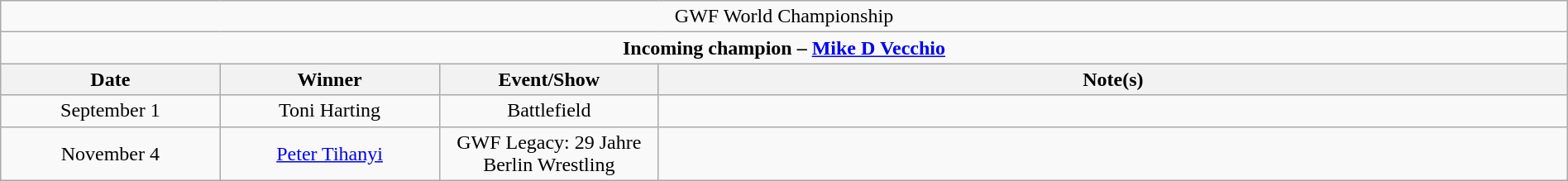<table class="wikitable" style="text-align:center; width:100%;">
<tr>
<td colspan="4" style="text-align: center;">GWF World Championship</td>
</tr>
<tr>
<td colspan="4" style="text-align: center;"><strong>Incoming champion – <a href='#'>Mike D Vecchio</a></strong></td>
</tr>
<tr>
<th width=14%>Date</th>
<th width=14%>Winner</th>
<th width=14%>Event/Show</th>
<th width=58%>Note(s)</th>
</tr>
<tr>
<td>September 1</td>
<td>Toni Harting</td>
<td>Battlefield</td>
<td></td>
</tr>
<tr>
<td>November 4</td>
<td><a href='#'>Peter Tihanyi</a></td>
<td>GWF Legacy: 29 Jahre Berlin Wrestling</td>
<td></td>
</tr>
</table>
